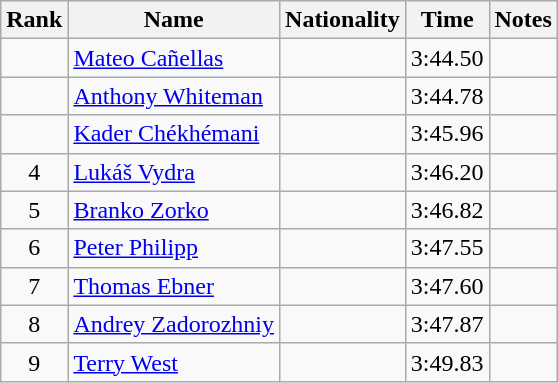<table class="wikitable sortable" style="text-align:center">
<tr>
<th>Rank</th>
<th>Name</th>
<th>Nationality</th>
<th>Time</th>
<th>Notes</th>
</tr>
<tr>
<td></td>
<td align="left"><a href='#'>Mateo Cañellas</a></td>
<td align=left></td>
<td>3:44.50</td>
<td></td>
</tr>
<tr>
<td></td>
<td align="left"><a href='#'>Anthony Whiteman</a></td>
<td align=left></td>
<td>3:44.78</td>
<td></td>
</tr>
<tr>
<td></td>
<td align="left"><a href='#'>Kader Chékhémani</a></td>
<td align=left></td>
<td>3:45.96</td>
<td></td>
</tr>
<tr>
<td>4</td>
<td align="left"><a href='#'>Lukáš Vydra</a></td>
<td align=left></td>
<td>3:46.20</td>
<td></td>
</tr>
<tr>
<td>5</td>
<td align="left"><a href='#'>Branko Zorko</a></td>
<td align=left></td>
<td>3:46.82</td>
<td></td>
</tr>
<tr>
<td>6</td>
<td align="left"><a href='#'>Peter Philipp</a></td>
<td align=left></td>
<td>3:47.55</td>
<td></td>
</tr>
<tr>
<td>7</td>
<td align="left"><a href='#'>Thomas Ebner</a></td>
<td align=left></td>
<td>3:47.60</td>
<td></td>
</tr>
<tr>
<td>8</td>
<td align="left"><a href='#'>Andrey Zadorozhniy</a></td>
<td align=left></td>
<td>3:47.87</td>
<td></td>
</tr>
<tr>
<td>9</td>
<td align="left"><a href='#'>Terry West</a></td>
<td align=left></td>
<td>3:49.83</td>
<td></td>
</tr>
</table>
